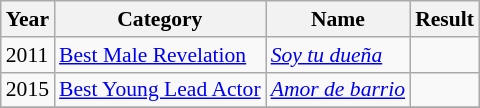<table class="wikitable" style="font-size: 90%;">
<tr>
<th>Year</th>
<th>Category</th>
<th>Name</th>
<th>Result</th>
</tr>
<tr>
<td>2011</td>
<td><a href='#'>Best Male Revelation</a></td>
<td><em><a href='#'>Soy tu dueña</a></em></td>
<td></td>
</tr>
<tr>
<td>2015</td>
<td><a href='#'>Best Young Lead Actor</a></td>
<td><em><a href='#'>Amor de barrio</a></em></td>
<td></td>
</tr>
<tr>
</tr>
</table>
